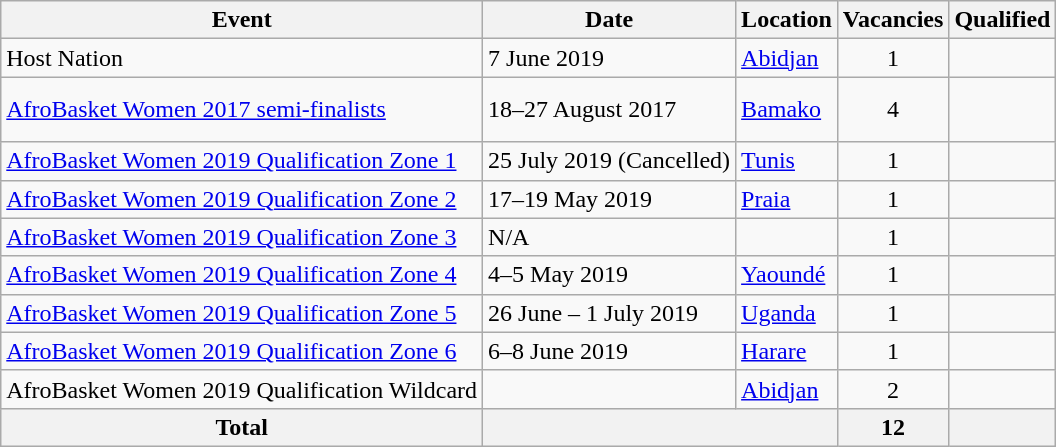<table class="wikitable">
<tr>
<th>Event</th>
<th>Date</th>
<th>Location</th>
<th>Vacancies</th>
<th>Qualified</th>
</tr>
<tr>
<td>Host Nation</td>
<td>7 June 2019</td>
<td> <a href='#'>Abidjan</a></td>
<td align=center>1</td>
<td></td>
</tr>
<tr>
<td><a href='#'>AfroBasket Women 2017 semi-finalists</a></td>
<td>18–27 August 2017</td>
<td> <a href='#'>Bamako</a></td>
<td align=center>4</td>
<td><br><br></td>
</tr>
<tr>
<td><a href='#'>AfroBasket Women 2019 Qualification Zone 1</a></td>
<td>25 July 2019 (Cancelled)</td>
<td> <a href='#'>Tunis</a></td>
<td align=center>1</td>
<td></td>
</tr>
<tr>
<td><a href='#'>AfroBasket Women 2019 Qualification Zone 2</a></td>
<td>17–19 May 2019</td>
<td> <a href='#'>Praia</a></td>
<td align=center>1</td>
<td></td>
</tr>
<tr>
<td><a href='#'>AfroBasket Women 2019 Qualification Zone 3</a></td>
<td>N/A</td>
<td></td>
<td align=center>1</td>
<td></td>
</tr>
<tr>
<td><a href='#'>AfroBasket Women 2019 Qualification Zone 4</a></td>
<td>4–5 May 2019</td>
<td> <a href='#'>Yaoundé</a></td>
<td align=center>1</td>
<td></td>
</tr>
<tr>
<td><a href='#'>AfroBasket Women 2019 Qualification Zone 5</a></td>
<td>26 June – 1 July 2019</td>
<td> <a href='#'>Uganda</a></td>
<td align=center>1</td>
<td></td>
</tr>
<tr>
<td><a href='#'>AfroBasket Women 2019 Qualification Zone 6</a></td>
<td>6–8 June 2019</td>
<td> <a href='#'>Harare</a></td>
<td align=center>1</td>
<td></td>
</tr>
<tr>
<td>AfroBasket Women 2019 Qualification Wildcard</td>
<td></td>
<td> <a href='#'>Abidjan</a></td>
<td align=center>2</td>
<td><br></td>
</tr>
<tr>
<th>Total</th>
<th colspan="2"></th>
<th>12</th>
<th></th>
</tr>
</table>
